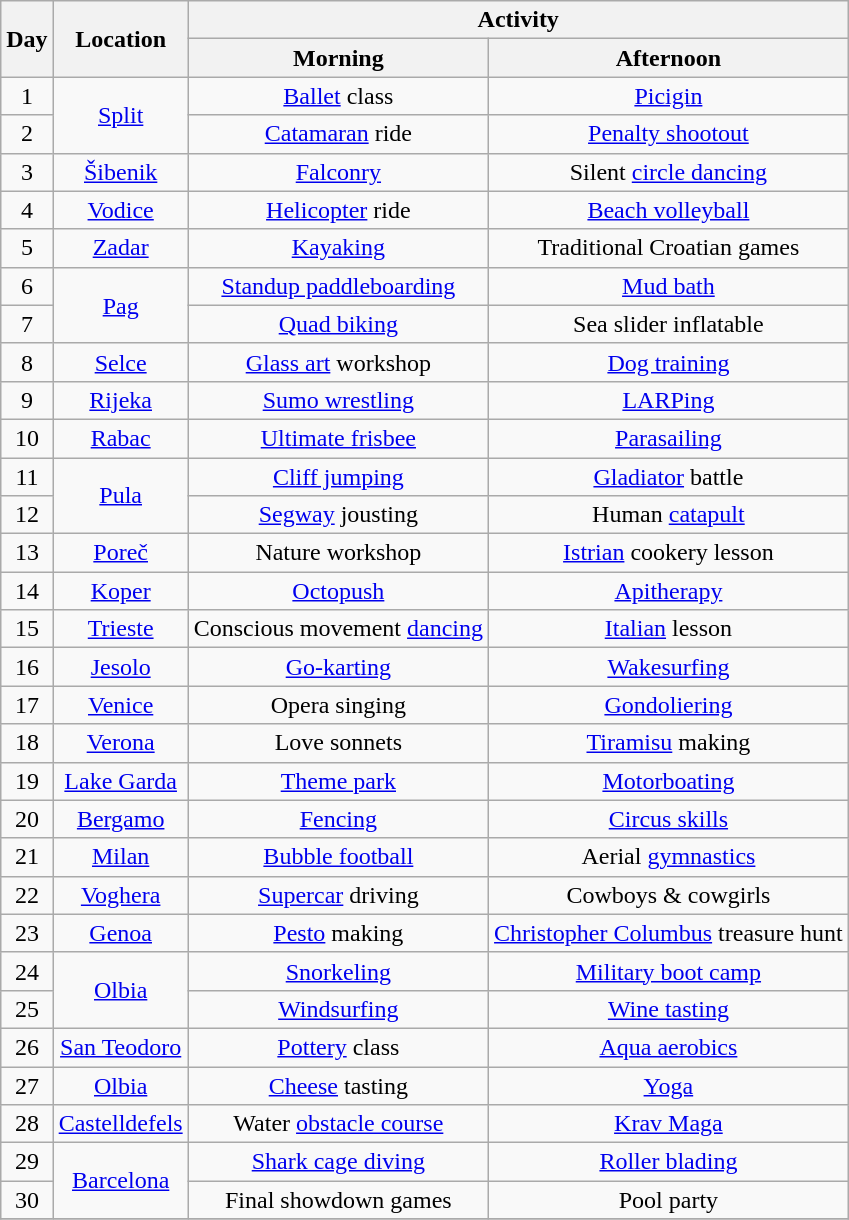<table class="wikitable" style="text-align:center;">
<tr>
<th rowspan=2>Day</th>
<th rowspan=2>Location</th>
<th colspan=2>Activity</th>
</tr>
<tr>
<th>Morning</th>
<th>Afternoon</th>
</tr>
<tr>
<td>1</td>
<td rowspan="2"><a href='#'>Split</a></td>
<td><a href='#'>Ballet</a> class</td>
<td><a href='#'>Picigin</a></td>
</tr>
<tr>
<td>2</td>
<td><a href='#'>Catamaran</a> ride</td>
<td><a href='#'>Penalty shootout</a></td>
</tr>
<tr>
<td>3</td>
<td><a href='#'>Šibenik</a></td>
<td><a href='#'>Falconry</a></td>
<td>Silent <a href='#'>circle dancing</a></td>
</tr>
<tr>
<td>4</td>
<td><a href='#'>Vodice</a></td>
<td><a href='#'>Helicopter</a> ride</td>
<td><a href='#'>Beach volleyball</a></td>
</tr>
<tr>
<td>5</td>
<td><a href='#'>Zadar</a></td>
<td><a href='#'>Kayaking</a></td>
<td>Traditional Croatian games</td>
</tr>
<tr>
<td>6</td>
<td rowspan="2"><a href='#'>Pag</a></td>
<td><a href='#'>Standup paddleboarding</a></td>
<td><a href='#'>Mud bath</a></td>
</tr>
<tr>
<td>7</td>
<td><a href='#'>Quad biking</a></td>
<td>Sea slider inflatable</td>
</tr>
<tr>
<td>8</td>
<td><a href='#'>Selce</a></td>
<td><a href='#'>Glass art</a> workshop</td>
<td><a href='#'>Dog training</a></td>
</tr>
<tr>
<td>9</td>
<td><a href='#'>Rijeka</a></td>
<td><a href='#'>Sumo wrestling</a></td>
<td><a href='#'>LARPing</a></td>
</tr>
<tr>
<td>10</td>
<td><a href='#'>Rabac</a></td>
<td><a href='#'>Ultimate frisbee</a></td>
<td><a href='#'>Parasailing</a></td>
</tr>
<tr>
<td>11</td>
<td rowspan="2"><a href='#'>Pula</a></td>
<td><a href='#'>Cliff jumping</a></td>
<td><a href='#'>Gladiator</a> battle</td>
</tr>
<tr>
<td>12</td>
<td><a href='#'>Segway</a> jousting</td>
<td>Human <a href='#'>catapult</a></td>
</tr>
<tr>
<td>13</td>
<td><a href='#'>Poreč</a></td>
<td>Nature workshop</td>
<td><a href='#'>Istrian</a> cookery lesson</td>
</tr>
<tr>
<td>14</td>
<td><a href='#'>Koper</a></td>
<td><a href='#'>Octopush</a></td>
<td><a href='#'>Apitherapy</a></td>
</tr>
<tr>
<td>15</td>
<td><a href='#'>Trieste</a></td>
<td>Conscious movement <a href='#'>dancing</a></td>
<td><a href='#'>Italian</a> lesson</td>
</tr>
<tr>
<td>16</td>
<td><a href='#'>Jesolo</a></td>
<td><a href='#'>Go-karting</a></td>
<td><a href='#'>Wakesurfing</a></td>
</tr>
<tr>
<td>17</td>
<td><a href='#'>Venice</a></td>
<td>Opera singing</td>
<td><a href='#'>Gondoliering</a></td>
</tr>
<tr>
<td>18</td>
<td><a href='#'>Verona</a></td>
<td>Love sonnets</td>
<td><a href='#'>Tiramisu</a> making</td>
</tr>
<tr>
<td>19</td>
<td><a href='#'>Lake Garda</a></td>
<td><a href='#'>Theme park</a></td>
<td><a href='#'>Motorboating</a></td>
</tr>
<tr>
<td>20</td>
<td><a href='#'>Bergamo</a></td>
<td><a href='#'>Fencing</a></td>
<td><a href='#'>Circus skills</a></td>
</tr>
<tr>
<td>21</td>
<td><a href='#'>Milan</a></td>
<td><a href='#'>Bubble football</a></td>
<td>Aerial <a href='#'>gymnastics</a></td>
</tr>
<tr>
<td>22</td>
<td><a href='#'>Voghera</a></td>
<td><a href='#'>Supercar</a> driving</td>
<td>Cowboys & cowgirls</td>
</tr>
<tr>
<td>23</td>
<td><a href='#'>Genoa</a></td>
<td><a href='#'>Pesto</a> making</td>
<td><a href='#'>Christopher Columbus</a> treasure hunt</td>
</tr>
<tr>
<td>24</td>
<td rowspan="2"><a href='#'>Olbia</a></td>
<td><a href='#'>Snorkeling</a></td>
<td><a href='#'>Military boot camp</a></td>
</tr>
<tr>
<td>25</td>
<td><a href='#'>Windsurfing</a></td>
<td><a href='#'>Wine tasting</a></td>
</tr>
<tr>
<td>26</td>
<td><a href='#'>San Teodoro</a></td>
<td><a href='#'>Pottery</a> class</td>
<td><a href='#'>Aqua aerobics</a></td>
</tr>
<tr>
<td>27</td>
<td><a href='#'>Olbia</a></td>
<td><a href='#'>Cheese</a> tasting</td>
<td><a href='#'>Yoga</a></td>
</tr>
<tr>
<td>28</td>
<td><a href='#'>Castelldefels</a></td>
<td>Water <a href='#'>obstacle course</a></td>
<td><a href='#'>Krav Maga</a></td>
</tr>
<tr>
<td>29</td>
<td rowspan="2"><a href='#'>Barcelona</a></td>
<td><a href='#'>Shark cage diving</a></td>
<td><a href='#'>Roller blading</a></td>
</tr>
<tr>
<td>30</td>
<td>Final showdown games</td>
<td>Pool party</td>
</tr>
<tr>
</tr>
</table>
